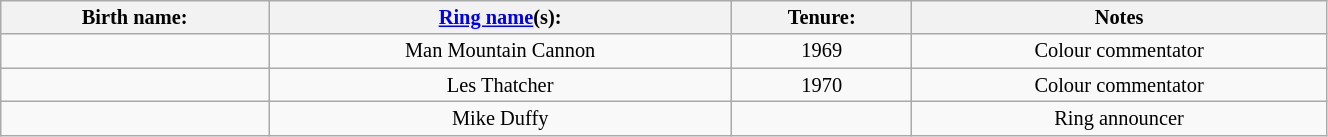<table class="sortable wikitable" style="font-size:85%; text-align:center; width:70%;">
<tr>
<th>Birth name:</th>
<th><a href='#'>Ring name</a>(s):</th>
<th>Tenure:</th>
<th>Notes</th>
</tr>
<tr>
<td></td>
<td>Man Mountain Cannon</td>
<td sort>1969</td>
<td>Colour commentator</td>
</tr>
<tr>
<td></td>
<td>Les Thatcher</td>
<td sort>1970</td>
<td>Colour commentator</td>
</tr>
<tr>
<td></td>
<td>Mike Duffy</td>
<td sort></td>
<td>Ring announcer</td>
</tr>
</table>
